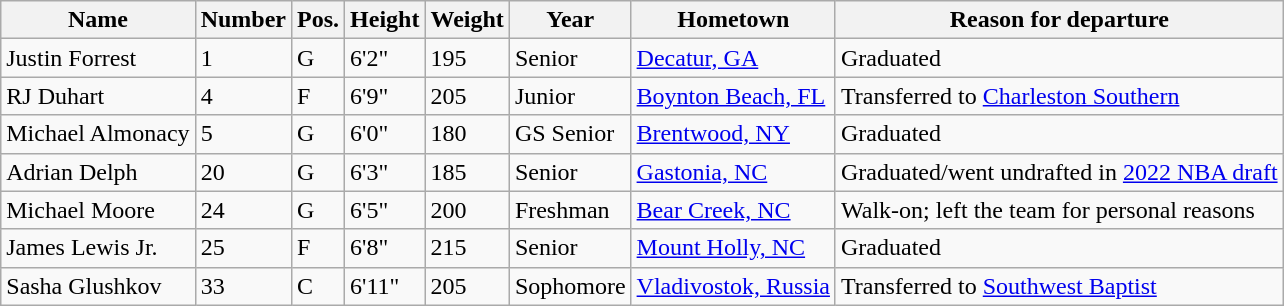<table class="wikitable sortable" border="1">
<tr>
<th>Name</th>
<th>Number</th>
<th>Pos.</th>
<th>Height</th>
<th>Weight</th>
<th>Year</th>
<th>Hometown</th>
<th class="unsortable">Reason for departure</th>
</tr>
<tr>
<td>Justin Forrest</td>
<td>1</td>
<td>G</td>
<td>6'2"</td>
<td>195</td>
<td>Senior</td>
<td><a href='#'>Decatur, GA</a></td>
<td>Graduated</td>
</tr>
<tr>
<td>RJ Duhart</td>
<td>4</td>
<td>F</td>
<td>6'9"</td>
<td>205</td>
<td>Junior</td>
<td><a href='#'>Boynton Beach, FL</a></td>
<td>Transferred to <a href='#'>Charleston Southern</a></td>
</tr>
<tr>
<td>Michael Almonacy</td>
<td>5</td>
<td>G</td>
<td>6'0"</td>
<td>180</td>
<td>GS Senior</td>
<td><a href='#'>Brentwood, NY</a></td>
<td>Graduated</td>
</tr>
<tr>
<td>Adrian Delph</td>
<td>20</td>
<td>G</td>
<td>6'3"</td>
<td>185</td>
<td>Senior</td>
<td><a href='#'>Gastonia, NC</a></td>
<td>Graduated/went undrafted in <a href='#'>2022 NBA draft</a></td>
</tr>
<tr>
<td>Michael Moore</td>
<td>24</td>
<td>G</td>
<td>6'5"</td>
<td>200</td>
<td>Freshman</td>
<td><a href='#'>Bear Creek, NC</a></td>
<td>Walk-on; left the team for personal reasons</td>
</tr>
<tr>
<td>James Lewis Jr.</td>
<td>25</td>
<td>F</td>
<td>6'8"</td>
<td>215</td>
<td>Senior</td>
<td><a href='#'>Mount Holly, NC</a></td>
<td>Graduated</td>
</tr>
<tr>
<td>Sasha Glushkov</td>
<td>33</td>
<td>C</td>
<td>6'11"</td>
<td>205</td>
<td>Sophomore</td>
<td><a href='#'>Vladivostok, Russia</a></td>
<td>Transferred to <a href='#'>Southwest Baptist</a></td>
</tr>
</table>
